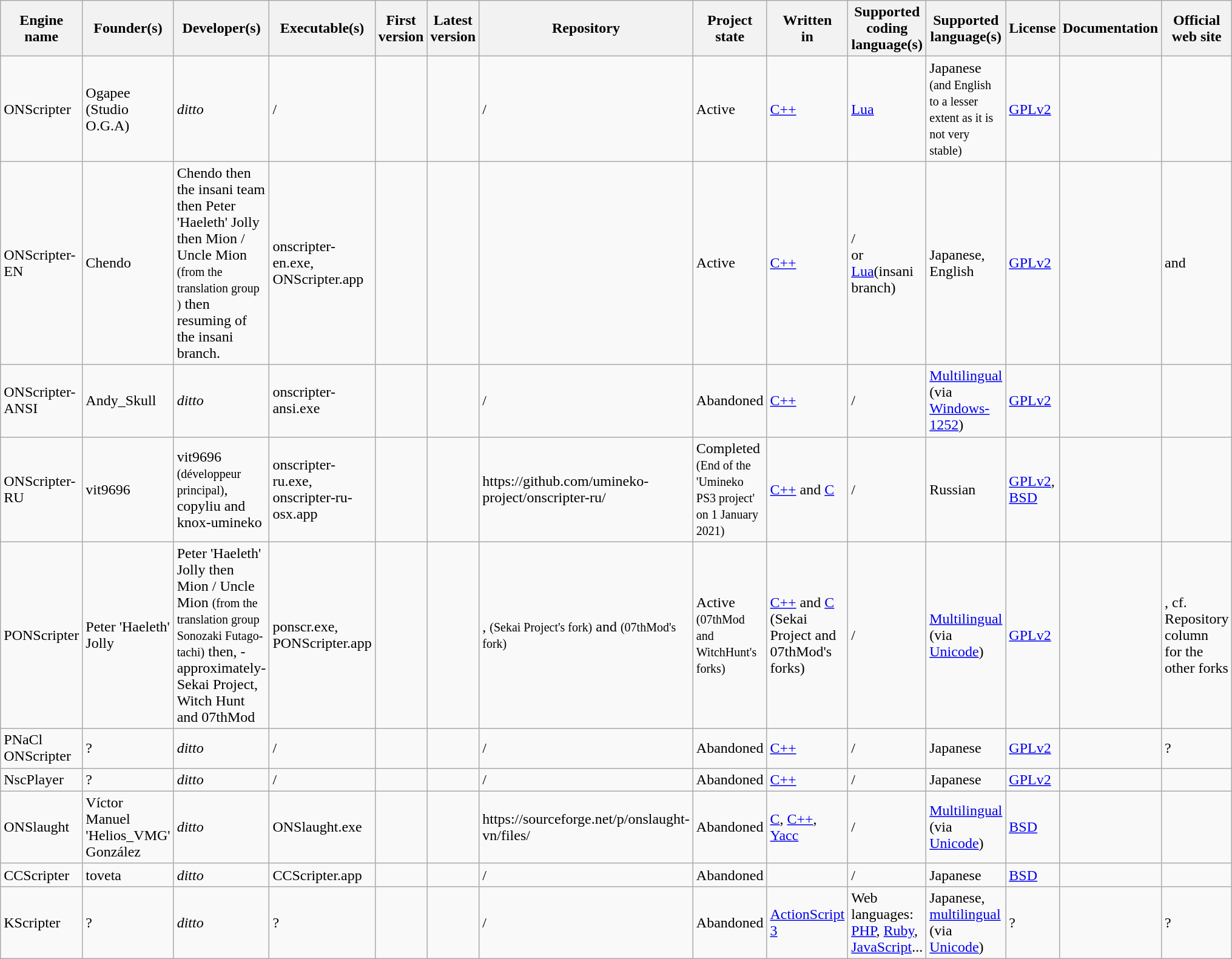<table class="wikitable mw-collapsible mw-collapsed">
<tr>
<th>Engine<br>name</th>
<th>Founder(s)</th>
<th>Developer(s)</th>
<th>Executable(s)</th>
<th>First version</th>
<th>Latest version</th>
<th>Repository</th>
<th>Project<br>state</th>
<th>Written<br>in</th>
<th>Supported<br>coding
language(s)</th>
<th>Supported<br>language(s)</th>
<th>License</th>
<th>Documentation</th>
<th>Official web site</th>
</tr>
<tr>
<td>ONScripter</td>
<td>Ogapee (Studio O.G.A)</td>
<td><em>ditto</em></td>
<td><abbr>/</abbr></td>
<td></td>
<td></td>
<td>/</td>
<td>Active</td>
<td><a href='#'>C++</a></td>
<td><a href='#'>Lua</a></td>
<td>Japanese <small>(and English to a lesser extent as it is not very stable)</small></td>
<td><a href='#'>GPLv2</a></td>
<td></td>
<td></td>
</tr>
<tr>
<td>ONScripter-EN</td>
<td>Chendo</td>
<td>Chendo then the insani team then Peter 'Haeleth' Jolly then Mion / Uncle Mion <small>(from the translation group )</small> then resuming of the insani branch.</td>
<td>onscripter-en.exe, ONScripter.app</td>
<td></td>
<td></td>
<td> </td>
<td>Active</td>
<td><a href='#'>C++</a></td>
<td>/<br>or
<a href='#'>Lua</a>(insani branch)</td>
<td>Japanese, English</td>
<td><a href='#'>GPLv2</a></td>
<td></td>
<td> and </td>
</tr>
<tr>
<td>ONScripter-ANSI</td>
<td>Andy_Skull</td>
<td><em>ditto</em></td>
<td>onscripter-ansi.exe</td>
<td></td>
<td></td>
<td>/</td>
<td>Abandoned</td>
<td><a href='#'>C++</a></td>
<td>/</td>
<td><a href='#'>Multilingual</a> (via <a href='#'>Windows-1252</a>)</td>
<td><a href='#'>GPLv2</a></td>
<td></td>
<td></td>
</tr>
<tr>
<td>ONScripter-RU</td>
<td>vit9696</td>
<td>vit9696 <small>(développeur principal)</small>, copyliu and knox-umineko</td>
<td>onscripter-ru.exe, onscripter-ru-osx.app</td>
<td></td>
<td></td>
<td>https://github.com/umineko-project/onscripter-ru/</td>
<td>Completed<br><small>(End of the 'Umineko PS3 project' on 1 January 2021)</small></td>
<td><a href='#'>C++</a> and <a href='#'>C</a></td>
<td>/</td>
<td>Russian</td>
<td><a href='#'>GPLv2</a>, <a href='#'>BSD</a></td>
<td></td>
<td></td>
</tr>
<tr>
<td><abbr>PONScripter</abbr></td>
<td>Peter 'Haeleth' Jolly</td>
<td>Peter 'Haeleth' Jolly then Mion / Uncle Mion <small>(from the translation group Sonozaki Futago-tachi)</small> then, -approximately- Sekai Project, Witch Hunt and 07thMod</td>
<td>ponscr.exe, PONScripter.app</td>
<td></td>
<td></td>
<td>,  <small>(Sekai Project's fork)</small> and  <small>(07thMod's fork)</small></td>
<td>Active <small>(07thMod and WitchHunt's forks)</small></td>
<td><a href='#'>C++</a> and <a href='#'>C</a> (Sekai Project and 07thMod's forks)</td>
<td>/</td>
<td><a href='#'>Multilingual</a> (via <a href='#'>Unicode</a>)</td>
<td><a href='#'>GPLv2</a></td>
<td></td>
<td> , cf. Repository  column for the other forks</td>
</tr>
<tr>
<td><abbr>PNaCl</abbr> ONScripter</td>
<td>?</td>
<td><em>ditto</em></td>
<td><abbr>/</abbr></td>
<td></td>
<td></td>
<td>/</td>
<td>Abandoned</td>
<td><a href='#'>C++</a></td>
<td>/</td>
<td>Japanese</td>
<td><a href='#'>GPLv2</a></td>
<td></td>
<td>?</td>
</tr>
<tr>
<td>NscPlayer</td>
<td>?</td>
<td><em>ditto</em></td>
<td><abbr>/</abbr></td>
<td></td>
<td></td>
<td>/</td>
<td>Abandoned</td>
<td><a href='#'>C++</a></td>
<td>/</td>
<td>Japanese</td>
<td><a href='#'>GPLv2</a></td>
<td></td>
<td></td>
</tr>
<tr>
<td>ONSlaught</td>
<td>Víctor Manuel 'Helios_VMG' González</td>
<td><em>ditto</em></td>
<td>ONSlaught.exe</td>
<td></td>
<td></td>
<td>https://sourceforge.net/p/onslaught-vn/files/</td>
<td>Abandoned</td>
<td><a href='#'>C</a>, <a href='#'>C++</a>, <a href='#'>Yacc</a></td>
<td>/</td>
<td><a href='#'>Multilingual</a> (via <a href='#'>Unicode</a>)</td>
<td><a href='#'>BSD</a></td>
<td></td>
<td></td>
</tr>
<tr>
<td>CCScripter</td>
<td>toveta</td>
<td><em>ditto</em></td>
<td>CCScripter.app</td>
<td></td>
<td></td>
<td>/</td>
<td>Abandoned</td>
<td></td>
<td>/</td>
<td>Japanese</td>
<td><a href='#'>BSD</a></td>
<td></td>
<td></td>
</tr>
<tr>
<td>KScripter</td>
<td>?</td>
<td><em>ditto</em></td>
<td>?</td>
<td></td>
<td></td>
<td>/</td>
<td>Abandoned</td>
<td><a href='#'>ActionScript 3</a></td>
<td>Web languages: <a href='#'>PHP</a>, <a href='#'>Ruby</a>, <a href='#'>JavaScript</a>...</td>
<td>Japanese, <a href='#'>multilingual</a> (via <a href='#'>Unicode</a>)</td>
<td>?</td>
<td></td>
<td>?</td>
</tr>
</table>
